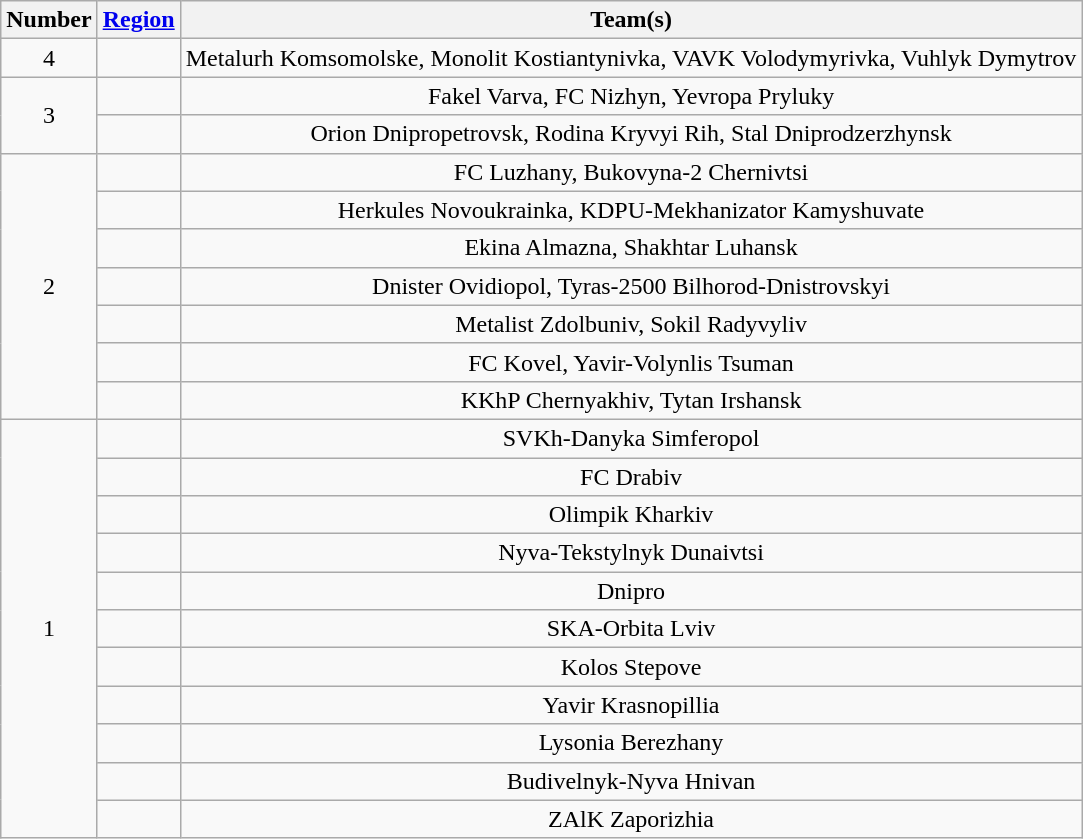<table class="wikitable" style="text-align:center">
<tr>
<th>Number</th>
<th><a href='#'>Region</a></th>
<th>Team(s)</th>
</tr>
<tr>
<td rowspan="1">4</td>
<td align="left"></td>
<td>Metalurh Komsomolske, Monolit Kostiantynivka, VAVK Volodymyrivka, Vuhlyk Dymytrov</td>
</tr>
<tr>
<td rowspan="2">3</td>
<td align="left"></td>
<td>Fakel Varva, FC Nizhyn, Yevropa Pryluky</td>
</tr>
<tr>
<td align="left"></td>
<td>Orion Dnipropetrovsk, Rodina Kryvyi Rih, Stal Dniprodzerzhynsk</td>
</tr>
<tr>
<td rowspan="7">2</td>
<td align="left"></td>
<td>FC Luzhany, Bukovyna-2 Chernivtsi</td>
</tr>
<tr>
<td align="left"></td>
<td>Herkules Novoukrainka, KDPU-Mekhanizator Kamyshuvate</td>
</tr>
<tr>
<td align="left"></td>
<td>Ekina Almazna, Shakhtar Luhansk</td>
</tr>
<tr>
<td align="left"></td>
<td>Dnister Ovidiopol, Tyras-2500 Bilhorod-Dnistrovskyi</td>
</tr>
<tr>
<td align="left"></td>
<td>Metalist Zdolbuniv, Sokil Radyvyliv</td>
</tr>
<tr>
<td align="left"></td>
<td>FC Kovel, Yavir-Volynlis Tsuman</td>
</tr>
<tr>
<td align="left"></td>
<td>KKhP Chernyakhiv, Tytan Irshansk</td>
</tr>
<tr>
<td rowspan="16">1</td>
<td align="left"></td>
<td>SVKh-Danyka Simferopol</td>
</tr>
<tr>
<td align="left"></td>
<td>FC Drabiv</td>
</tr>
<tr>
<td align="left"></td>
<td>Olimpik Kharkiv</td>
</tr>
<tr>
<td align="left"></td>
<td>Nyva-Tekstylnyk Dunaivtsi</td>
</tr>
<tr>
<td align="left"></td>
<td>Dnipro</td>
</tr>
<tr>
<td align="left"></td>
<td>SKA-Orbita Lviv</td>
</tr>
<tr>
<td align="left"></td>
<td>Kolos Stepove</td>
</tr>
<tr>
<td align="left"></td>
<td>Yavir Krasnopillia</td>
</tr>
<tr>
<td align="left"></td>
<td>Lysonia Berezhany</td>
</tr>
<tr>
<td align="left"></td>
<td>Budivelnyk-Nyva Hnivan</td>
</tr>
<tr>
<td align="left"></td>
<td>ZAlK Zaporizhia</td>
</tr>
</table>
